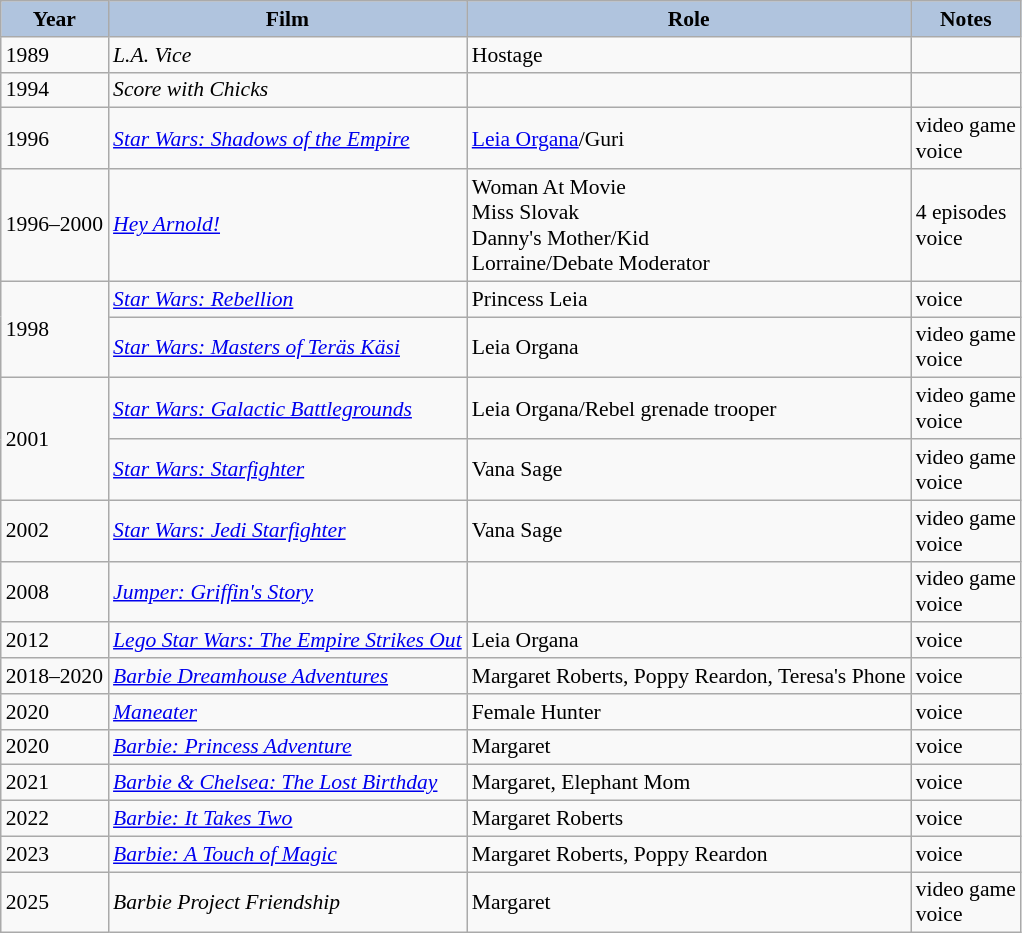<table class="wikitable" style="font-size:90%;">
<tr>
<th style="background:#B0C4DE;">Year</th>
<th style="background:#B0C4DE;">Film</th>
<th style="background:#B0C4DE;">Role</th>
<th style="background:#B0C4DE;">Notes</th>
</tr>
<tr>
<td>1989</td>
<td><em>L.A. Vice</em></td>
<td>Hostage</td>
<td></td>
</tr>
<tr>
<td>1994</td>
<td><em>Score with Chicks</em></td>
<td></td>
<td></td>
</tr>
<tr>
<td>1996</td>
<td><em><a href='#'>Star Wars: Shadows of the Empire</a></em></td>
<td><a href='#'>Leia Organa</a>/Guri</td>
<td>video game<br> voice</td>
</tr>
<tr>
<td>1996–2000</td>
<td><em><a href='#'>Hey Arnold!</a></em></td>
<td>Woman At Movie<br>Miss Slovak<br>Danny's Mother/Kid<br>Lorraine/Debate Moderator</td>
<td>4 episodes<br>voice</td>
</tr>
<tr>
<td rowspan="2">1998</td>
<td><em><a href='#'>Star Wars: Rebellion</a></em></td>
<td>Princess Leia</td>
<td>voice</td>
</tr>
<tr>
<td><em><a href='#'>Star Wars: Masters of Teräs Käsi</a></em></td>
<td>Leia Organa</td>
<td>video game<br>voice</td>
</tr>
<tr>
<td rowspan="2">2001</td>
<td><em><a href='#'>Star Wars: Galactic Battlegrounds</a></em></td>
<td>Leia Organa/Rebel grenade trooper</td>
<td>video game<br>voice</td>
</tr>
<tr>
<td><em><a href='#'>Star Wars: Starfighter</a></em></td>
<td>Vana Sage</td>
<td>video game<br>voice</td>
</tr>
<tr>
<td>2002</td>
<td><em><a href='#'>Star Wars: Jedi Starfighter</a></em></td>
<td>Vana Sage</td>
<td>video game<br>voice</td>
</tr>
<tr>
<td>2008</td>
<td><em><a href='#'>Jumper: Griffin's Story</a></em></td>
<td></td>
<td>video game<br>voice</td>
</tr>
<tr>
<td>2012</td>
<td><em><a href='#'>Lego Star Wars: The Empire Strikes Out</a></em></td>
<td>Leia Organa</td>
<td>voice</td>
</tr>
<tr>
<td>2018–2020</td>
<td><em><a href='#'>Barbie Dreamhouse Adventures</a></em></td>
<td>Margaret Roberts, Poppy Reardon, Teresa's Phone</td>
<td>voice</td>
</tr>
<tr>
<td>2020</td>
<td><em><a href='#'>Maneater</a></em></td>
<td>Female Hunter</td>
<td>voice</td>
</tr>
<tr>
<td>2020</td>
<td><em><a href='#'>Barbie: Princess Adventure</a></em></td>
<td>Margaret</td>
<td>voice</td>
</tr>
<tr>
<td>2021</td>
<td><em><a href='#'>Barbie & Chelsea: The Lost Birthday</a></em></td>
<td>Margaret, Elephant Mom</td>
<td>voice</td>
</tr>
<tr>
<td>2022</td>
<td><em><a href='#'>Barbie: It Takes Two</a></em></td>
<td>Margaret Roberts</td>
<td>voice</td>
</tr>
<tr>
<td>2023</td>
<td><em><a href='#'>Barbie: A Touch of Magic</a></em></td>
<td>Margaret Roberts, Poppy Reardon</td>
<td>voice</td>
</tr>
<tr>
<td>2025</td>
<td><em>Barbie Project Friendship</em></td>
<td>Margaret</td>
<td>video game<br>voice</td>
</tr>
</table>
